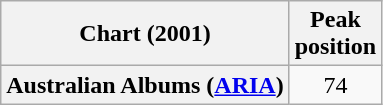<table class="wikitable plainrowheaders" style="text-align:center">
<tr>
<th>Chart (2001)</th>
<th>Peak<br>position</th>
</tr>
<tr>
<th scope="row">Australian Albums (<a href='#'>ARIA</a>)</th>
<td>74</td>
</tr>
</table>
